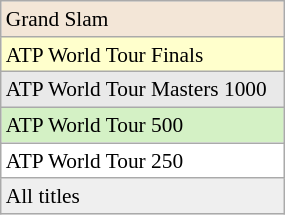<table class="wikitable" style="font-size:89%; width:15%;">
<tr style="background:#F3E6D7;">
<td>Grand Slam</td>
</tr>
<tr style="background:#ffc;">
<td>ATP World Tour Finals</td>
</tr>
<tr style="background:#E9E9E9;">
<td>ATP World Tour Masters 1000</td>
</tr>
<tr style="background:#D4F1C5;">
<td>ATP World Tour 500</td>
</tr>
<tr style="background:#fff;">
<td>ATP World Tour 250</td>
</tr>
<tr style="background:#efefef;">
<td>All titles</td>
</tr>
</table>
